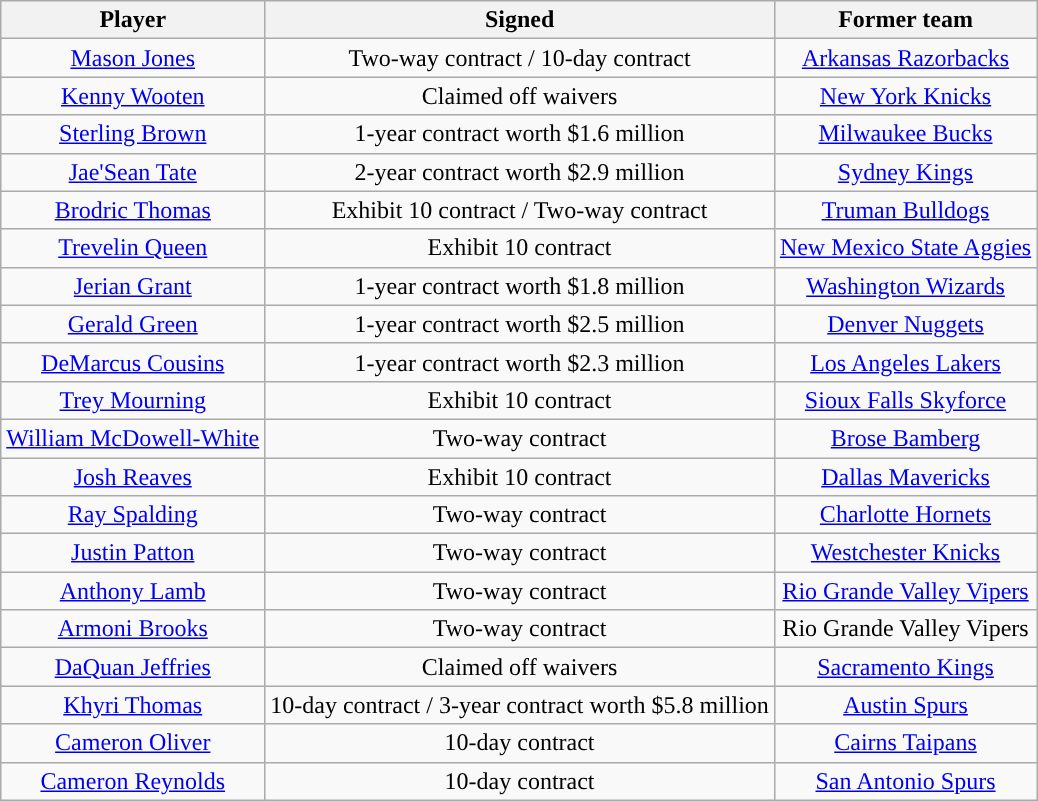<table class="wikitable sortable sortable" style="text-align: center">
<tr>
<th>Player</th>
<th>Signed</th>
<th>Former team</th>
</tr>
<tr>
<td><a href='#'>Mason Jones</a></td>
<td>Two-way contract / 10-day contract</td>
<td><a href='#'>Arkansas Razorbacks</a></td>
</tr>
<tr>
<td><a href='#'>Kenny Wooten</a></td>
<td>Claimed off waivers</td>
<td><a href='#'>New York Knicks</a></td>
</tr>
<tr>
<td><a href='#'>Sterling Brown</a></td>
<td>1-year contract worth $1.6 million</td>
<td><a href='#'>Milwaukee Bucks</a></td>
</tr>
<tr>
<td><a href='#'>Jae'Sean Tate</a></td>
<td>2-year contract worth $2.9 million</td>
<td> <a href='#'>Sydney Kings</a></td>
</tr>
<tr>
<td><a href='#'>Brodric Thomas</a></td>
<td>Exhibit 10 contract / Two-way contract</td>
<td><a href='#'>Truman Bulldogs</a></td>
</tr>
<tr>
<td><a href='#'>Trevelin Queen</a></td>
<td>Exhibit 10 contract</td>
<td><a href='#'>New Mexico State Aggies</a></td>
</tr>
<tr>
<td><a href='#'>Jerian Grant</a></td>
<td>1-year contract worth $1.8 million</td>
<td><a href='#'>Washington Wizards</a></td>
</tr>
<tr>
<td><a href='#'>Gerald Green</a></td>
<td>1-year contract worth $2.5 million</td>
<td><a href='#'>Denver Nuggets</a></td>
</tr>
<tr>
<td><a href='#'>DeMarcus Cousins</a></td>
<td>1-year contract worth $2.3 million</td>
<td><a href='#'>Los Angeles Lakers</a></td>
</tr>
<tr>
<td><a href='#'>Trey Mourning</a></td>
<td>Exhibit 10 contract</td>
<td><a href='#'>Sioux Falls Skyforce</a></td>
</tr>
<tr>
<td><a href='#'>William McDowell-White</a></td>
<td>Two-way contract</td>
<td> <a href='#'>Brose Bamberg</a></td>
</tr>
<tr>
<td><a href='#'>Josh Reaves</a></td>
<td>Exhibit 10 contract</td>
<td><a href='#'>Dallas Mavericks</a></td>
</tr>
<tr>
<td><a href='#'>Ray Spalding</a></td>
<td>Two-way contract</td>
<td><a href='#'>Charlotte Hornets</a></td>
</tr>
<tr>
<td><a href='#'>Justin Patton</a></td>
<td>Two-way contract</td>
<td><a href='#'>Westchester Knicks</a></td>
</tr>
<tr>
<td><a href='#'>Anthony Lamb</a></td>
<td>Two-way contract</td>
<td><a href='#'>Rio Grande Valley Vipers</a></td>
</tr>
<tr>
<td><a href='#'>Armoni Brooks</a></td>
<td>Two-way contract</td>
<td>Rio Grande Valley Vipers</td>
</tr>
<tr>
<td><a href='#'>DaQuan Jeffries</a></td>
<td>Claimed off waivers</td>
<td><a href='#'>Sacramento Kings</a></td>
</tr>
<tr>
<td><a href='#'>Khyri Thomas</a></td>
<td>10-day contract / 3-year contract worth $5.8 million</td>
<td><a href='#'>Austin Spurs</a></td>
</tr>
<tr>
<td><a href='#'>Cameron Oliver</a></td>
<td>10-day contract</td>
<td> <a href='#'>Cairns Taipans</a></td>
</tr>
<tr>
<td><a href='#'>Cameron Reynolds</a></td>
<td>10-day contract</td>
<td><a href='#'>San Antonio Spurs</a></td>
</tr>
</table>
